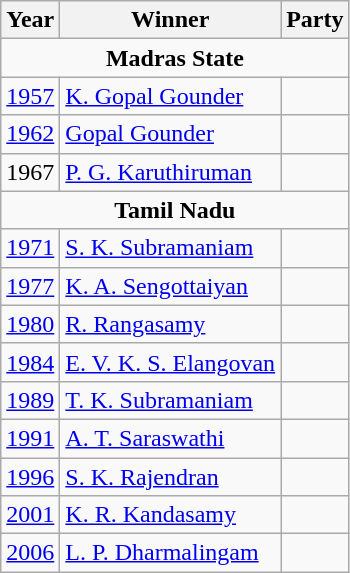<table class="wikitable sortable">
<tr>
<th>Year</th>
<th>Winner</th>
<th colspan="2">Party</th>
</tr>
<tr>
<td style="text-align: center;" colspan="4"><strong>Madras State</strong></td>
</tr>
<tr>
<td><a href='#'>1957</a></td>
<td><a href='#'>K. Gopal Gounder</a></td>
<td></td>
</tr>
<tr>
<td><a href='#'>1962</a></td>
<td><a href='#'>Gopal Gounder</a></td>
<td></td>
</tr>
<tr>
<td>1967</td>
<td><a href='#'>P. G. Karuthiruman</a></td>
<td></td>
</tr>
<tr>
<td style="text-align: center;" colspan="4"><strong>Tamil Nadu</strong></td>
</tr>
<tr>
<td><a href='#'>1971</a></td>
<td><a href='#'>S. K. Subramaniam</a></td>
<td></td>
</tr>
<tr>
<td><a href='#'>1977</a></td>
<td><a href='#'>K. A. Sengottaiyan</a></td>
<td></td>
</tr>
<tr>
<td><a href='#'>1980</a></td>
<td><a href='#'>R. Rangasamy</a></td>
<td></td>
</tr>
<tr>
<td><a href='#'>1984</a></td>
<td><a href='#'>E. V. K. S. Elangovan</a></td>
<td></td>
</tr>
<tr>
<td><a href='#'>1989</a></td>
<td><a href='#'>T. K. Subramaniam</a></td>
<td></td>
</tr>
<tr>
<td><a href='#'>1991</a></td>
<td><a href='#'>A. T. Saraswathi</a></td>
<td></td>
</tr>
<tr>
<td><a href='#'>1996</a></td>
<td><a href='#'>S. K. Rajendran</a></td>
<td></td>
</tr>
<tr>
<td><a href='#'>2001</a></td>
<td><a href='#'>K. R. Kandasamy</a></td>
<td></td>
</tr>
<tr>
<td><a href='#'>2006</a></td>
<td><a href='#'>L. P. Dharmalingam</a></td>
<td></td>
</tr>
</table>
